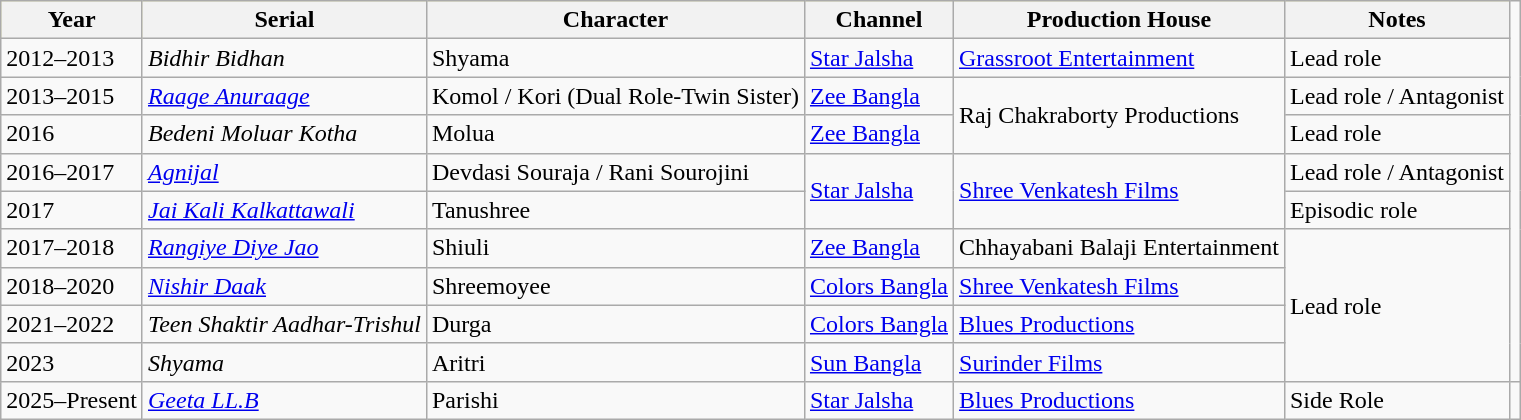<table class="wikitable">
<tr style="background:#ff9; text-align:center;">
<th>Year</th>
<th>Serial</th>
<th>Character</th>
<th>Channel</th>
<th>Production House</th>
<th>Notes</th>
</tr>
<tr>
<td>2012–2013</td>
<td><em>Bidhir Bidhan</em></td>
<td>Shyama</td>
<td><a href='#'>Star Jalsha</a></td>
<td><a href='#'>Grassroot Entertainment</a></td>
<td>Lead role</td>
</tr>
<tr>
<td>2013–2015</td>
<td><em><a href='#'>Raage Anuraage</a> </em></td>
<td>Komol / Kori (Dual Role-Twin Sister)</td>
<td><a href='#'>Zee Bangla</a></td>
<td rowspan="2">Raj Chakraborty Productions</td>
<td>Lead role / Antagonist</td>
</tr>
<tr>
<td>2016</td>
<td><em>Bedeni Moluar Kotha</em></td>
<td>Molua</td>
<td><a href='#'>Zee Bangla</a></td>
<td>Lead role</td>
</tr>
<tr>
<td>2016–2017</td>
<td><em><a href='#'>Agnijal</a></em></td>
<td>Devdasi Souraja / Rani Sourojini</td>
<td rowspan="2"><a href='#'>Star Jalsha</a></td>
<td rowspan="2"><a href='#'>Shree Venkatesh Films</a></td>
<td>Lead role / Antagonist</td>
</tr>
<tr>
<td>2017</td>
<td><em><a href='#'>Jai Kali Kalkattawali</a></em></td>
<td>Tanushree</td>
<td>Episodic role</td>
</tr>
<tr>
<td>2017–2018</td>
<td><em><a href='#'>Rangiye Diye Jao</a></em></td>
<td>Shiuli</td>
<td><a href='#'>Zee Bangla</a></td>
<td>Chhayabani Balaji Entertainment</td>
<td rowspan="4">Lead role</td>
</tr>
<tr>
<td>2018–2020</td>
<td><em><a href='#'>Nishir Daak</a></em></td>
<td>Shreemoyee</td>
<td><a href='#'>Colors Bangla</a></td>
<td><a href='#'>Shree Venkatesh Films</a></td>
</tr>
<tr>
<td>2021–2022</td>
<td><em>Teen Shaktir Aadhar-Trishul</em></td>
<td>Durga</td>
<td><a href='#'>Colors Bangla</a></td>
<td><a href='#'>Blues Productions</a></td>
</tr>
<tr>
<td>2023</td>
<td><em>Shyama</em></td>
<td>Aritri</td>
<td><a href='#'>Sun Bangla</a></td>
<td><a href='#'>Surinder Films</a></td>
</tr>
<tr>
<td>2025–Present</td>
<td><em><a href='#'>Geeta LL.B</a></em></td>
<td>Parishi</td>
<td><a href='#'>Star Jalsha</a></td>
<td><a href='#'>Blues Productions</a></td>
<td>Side Role</td>
<td></td>
</tr>
</table>
